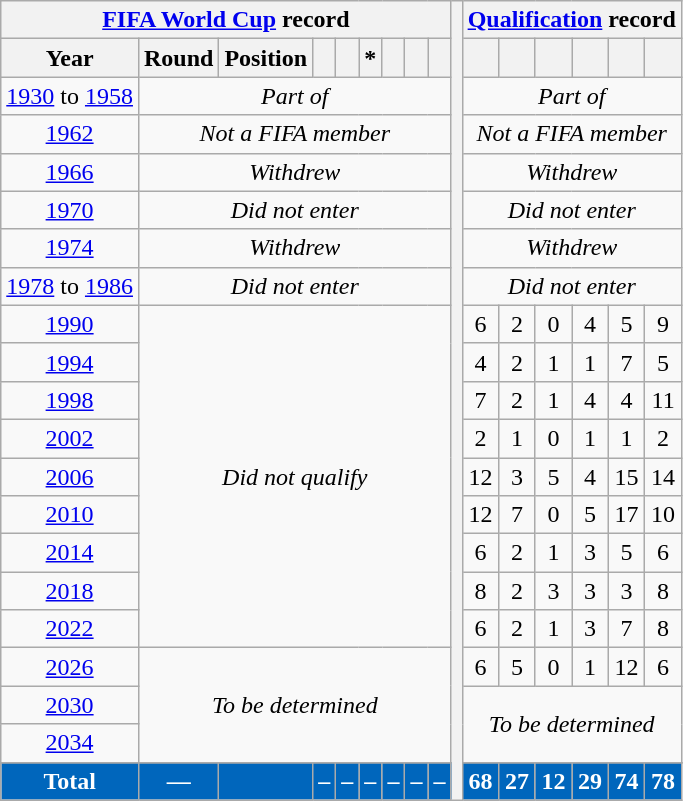<table class="wikitable" style="text-align: center;">
<tr>
<th colspan=9><a href='#'>FIFA World Cup</a> record</th>
<th rowspan="39"></th>
<th colspan=6><a href='#'>Qualification</a> record</th>
</tr>
<tr>
<th>Year</th>
<th>Round</th>
<th>Position</th>
<th></th>
<th></th>
<th>*</th>
<th></th>
<th></th>
<th></th>
<th></th>
<th></th>
<th></th>
<th></th>
<th></th>
<th></th>
</tr>
<tr>
<td><a href='#'>1930</a> to <a href='#'>1958</a></td>
<td colspan=8><em> Part of  </em></td>
<td colspan=8><em> Part of  </em></td>
</tr>
<tr>
<td> <a href='#'>1962</a></td>
<td colspan=8><em>Not a FIFA member</em></td>
<td colspan=6><em>Not a FIFA member</em></td>
</tr>
<tr>
<td> <a href='#'>1966</a></td>
<td colspan=8><em>Withdrew</em></td>
<td colspan=6><em>Withdrew</em></td>
</tr>
<tr>
<td> <a href='#'>1970</a></td>
<td colspan=8><em>Did not enter</em></td>
<td colspan=6><em>Did not enter</em></td>
</tr>
<tr>
<td> <a href='#'>1974</a></td>
<td colspan=8><em>Withdrew</em></td>
<td colspan=6><em>Withdrew</em></td>
</tr>
<tr>
<td><a href='#'>1978</a> to <a href='#'>1986</a></td>
<td colspan=8><em>Did not enter</em></td>
<td colspan=6><em>Did not enter</em></td>
</tr>
<tr>
<td> <a href='#'>1990</a></td>
<td colspan=8 rowspan=9><em>Did not qualify</em></td>
<td>6</td>
<td>2</td>
<td>0</td>
<td>4</td>
<td>5</td>
<td>9</td>
</tr>
<tr>
<td> <a href='#'>1994</a></td>
<td>4</td>
<td>2</td>
<td>1</td>
<td>1</td>
<td>7</td>
<td>5</td>
</tr>
<tr>
<td> <a href='#'>1998</a></td>
<td>7</td>
<td>2</td>
<td>1</td>
<td>4</td>
<td>4</td>
<td>11</td>
</tr>
<tr>
<td>  <a href='#'>2002</a></td>
<td>2</td>
<td>1</td>
<td>0</td>
<td>1</td>
<td>1</td>
<td>2</td>
</tr>
<tr>
<td> <a href='#'>2006</a></td>
<td>12</td>
<td>3</td>
<td>5</td>
<td>4</td>
<td>15</td>
<td>14</td>
</tr>
<tr>
<td> <a href='#'>2010</a></td>
<td>12</td>
<td>7</td>
<td>0</td>
<td>5</td>
<td>17</td>
<td>10</td>
</tr>
<tr>
<td> <a href='#'>2014</a></td>
<td>6</td>
<td>2</td>
<td>1</td>
<td>3</td>
<td>5</td>
<td>6</td>
</tr>
<tr>
<td> <a href='#'>2018</a></td>
<td>8</td>
<td>2</td>
<td>3</td>
<td>3</td>
<td>3</td>
<td>8</td>
</tr>
<tr>
<td> <a href='#'>2022</a></td>
<td>6</td>
<td>2</td>
<td>1</td>
<td>3</td>
<td>7</td>
<td>8</td>
</tr>
<tr>
<td>   <a href='#'>2026</a></td>
<td colspan=8 rowspan=3><em>To be determined</em></td>
<td>6</td>
<td>5</td>
<td>0</td>
<td>1</td>
<td>12</td>
<td>6</td>
</tr>
<tr>
<td>   <a href='#'>2030</a></td>
<td colspan=6 rowspan=2><em>To be determined</em></td>
</tr>
<tr>
<td> <a href='#'>2034</a></td>
</tr>
<tr>
</tr>
<tr style="color:white;">
<th style="background:#0066bc;"><strong>Total</strong></th>
<th style="background:#0066bc;"><strong>—</strong></th>
<th style="background:#0066bc;"><strong></strong></th>
<th style="background:#0066bc;"><strong>–</strong></th>
<th style="background:#0066bc;"><strong>–</strong></th>
<th style="background:#0066bc;"><strong>–</strong></th>
<th style="background:#0066bc;"><strong>–</strong></th>
<th style="background:#0066bc;"><strong>–</strong></th>
<th style="background:#0066bc;"><strong>–</strong></th>
<th style="background:#0066bc;"><strong>68</strong></th>
<th style="background:#0066bc;"><strong>27</strong></th>
<th style="background:#0066bc;"><strong>12</strong></th>
<th style="background:#0066bc;"><strong>29</strong></th>
<th style="background:#0066bc;"><strong>74</strong></th>
<th style="background:#0066bc;"><strong>78</strong></th>
</tr>
</table>
